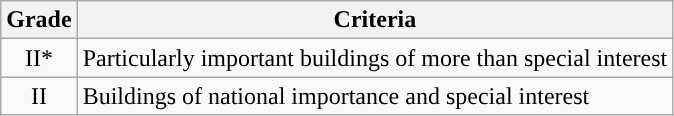<table class="wikitable">
<tr>
<th>Grade</th>
<th>Criteria</th>
</tr>
<tr>
<td align="center" >II*</td>
<td>Particularly important buildings of more than special interest</td>
</tr>
<tr>
<td align="center" >II</td>
<td>Buildings of national importance and special interest</td>
</tr>
</table>
